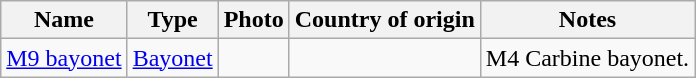<table class="wikitable">
<tr>
<th style="text-align:center;">Name</th>
<th style="text-align:center;">Type</th>
<th style="text-align:center;">Photo</th>
<th style="text-align:center;">Country of origin</th>
<th style="text-align:center;">Notes</th>
</tr>
<tr>
<td><a href='#'>M9 bayonet</a></td>
<td><a href='#'>Bayonet</a></td>
<td></td>
<td></td>
<td>M4 Carbine bayonet.</td>
</tr>
</table>
